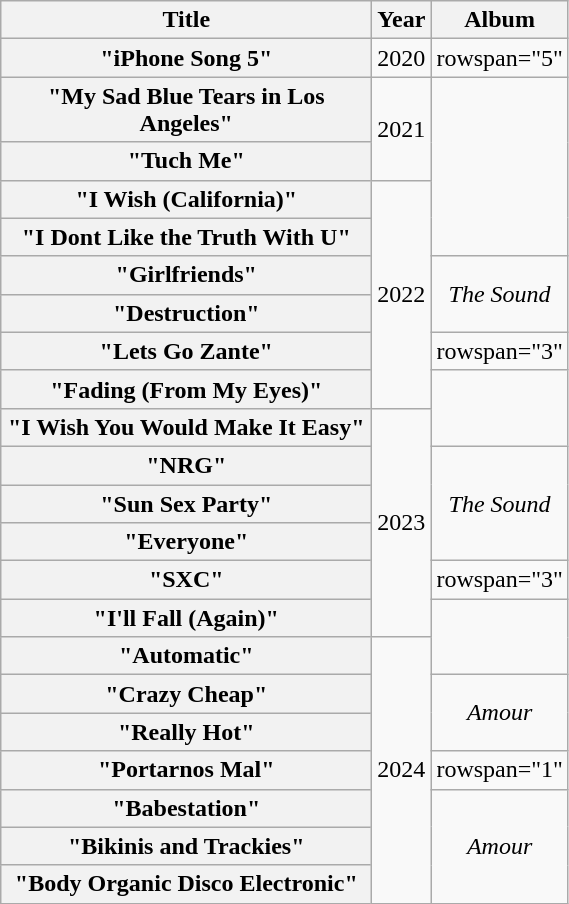<table class="wikitable plainrowheaders" style="text-align:center;">
<tr>
<th scope="col" style="width:15em;">Title</th>
<th scope="col">Year</th>
<th scope="col">Album</th>
</tr>
<tr>
<th scope="row">"iPhone Song 5"</th>
<td>2020</td>
<td>rowspan="5" </td>
</tr>
<tr>
<th scope="row">"My Sad Blue Tears in Los Angeles"</th>
<td rowspan="2">2021</td>
</tr>
<tr>
<th scope="row">"Tuch Me"</th>
</tr>
<tr>
<th scope="row">"I Wish (California)"</th>
<td rowspan="6">2022</td>
</tr>
<tr>
<th scope="row">"I Dont Like the Truth With U"</th>
</tr>
<tr>
<th scope="row">"Girlfriends"</th>
<td rowspan="2"><em>The Sound</em></td>
</tr>
<tr>
<th scope="row">"Destruction"</th>
</tr>
<tr>
<th scope="row">"Lets Go Zante"</th>
<td>rowspan="3" </td>
</tr>
<tr>
<th scope="row">"Fading (From My Eyes)"</th>
</tr>
<tr>
<th scope="row">"I Wish You Would Make It Easy"</th>
<td rowspan="6">2023</td>
</tr>
<tr>
<th scope="row">"NRG"</th>
<td rowspan="3"><em>The Sound</em></td>
</tr>
<tr>
<th scope="row">"Sun Sex Party"</th>
</tr>
<tr>
<th scope="row">"Everyone"</th>
</tr>
<tr>
<th scope="row">"SXC"<br></th>
<td>rowspan="3" </td>
</tr>
<tr>
<th scope="row">"I'll Fall (Again)"</th>
</tr>
<tr>
<th scope="row">"Automatic"</th>
<td rowspan="7">2024</td>
</tr>
<tr>
<th scope="row">"Crazy Cheap"<br></th>
<td rowspan="2"><em>Amour</em></td>
</tr>
<tr>
<th scope="row">"Really Hot"</th>
</tr>
<tr>
<th scope="row">"Portarnos Mal"<br></th>
<td>rowspan="1" </td>
</tr>
<tr>
<th scope="row">"Babestation"</th>
<td rowspan="3"><em>Amour</em></td>
</tr>
<tr>
<th scope="row">"Bikinis and Trackies"<br></th>
</tr>
<tr>
<th scope="row">"Body Organic Disco Electronic"</th>
</tr>
</table>
